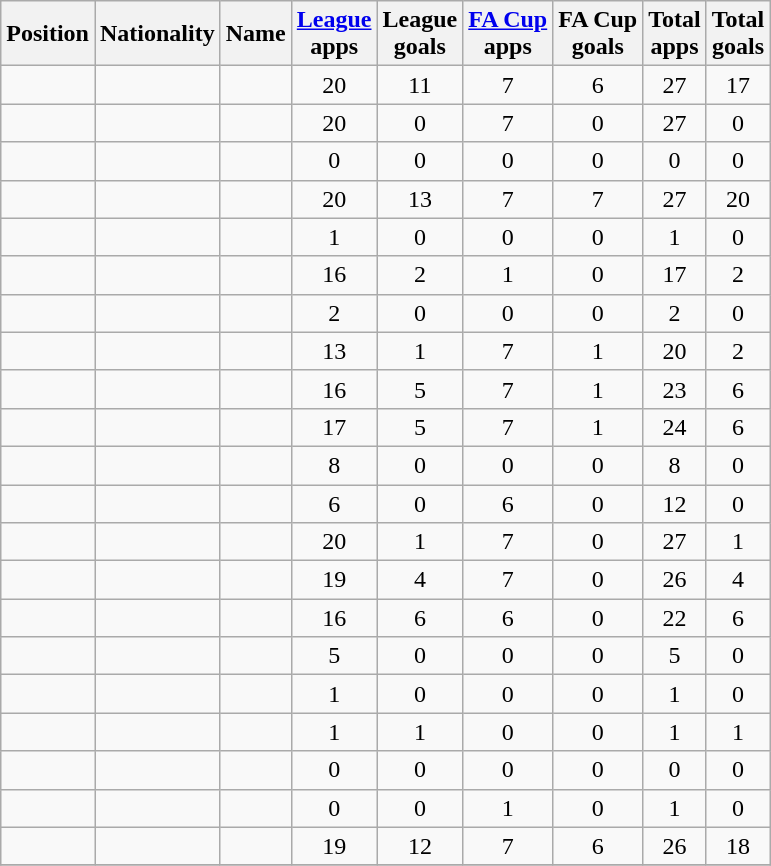<table class="wikitable sortable" style="text-align:center">
<tr>
<th>Position</th>
<th>Nationality</th>
<th>Name</th>
<th><a href='#'>League</a><br>apps</th>
<th>League<br>goals</th>
<th><a href='#'>FA Cup</a><br>apps</th>
<th>FA Cup<br>goals</th>
<th>Total<br>apps</th>
<th>Total<br>goals</th>
</tr>
<tr>
<td></td>
<td></td>
<td align="left"></td>
<td>20</td>
<td>11</td>
<td>7</td>
<td>6</td>
<td>27</td>
<td>17</td>
</tr>
<tr>
<td></td>
<td></td>
<td align="left"></td>
<td>20</td>
<td>0</td>
<td>7</td>
<td>0</td>
<td>27</td>
<td>0</td>
</tr>
<tr>
<td></td>
<td></td>
<td align="left"></td>
<td>0</td>
<td>0</td>
<td>0</td>
<td>0</td>
<td>0</td>
<td>0</td>
</tr>
<tr>
<td></td>
<td></td>
<td align="left"></td>
<td>20</td>
<td>13</td>
<td>7</td>
<td>7</td>
<td>27</td>
<td>20</td>
</tr>
<tr>
<td></td>
<td></td>
<td align="left"></td>
<td>1</td>
<td>0</td>
<td>0</td>
<td>0</td>
<td>1</td>
<td>0</td>
</tr>
<tr>
<td></td>
<td></td>
<td align="left"></td>
<td>16</td>
<td>2</td>
<td>1</td>
<td>0</td>
<td>17</td>
<td>2</td>
</tr>
<tr>
<td></td>
<td></td>
<td align="left"> </td>
<td>2</td>
<td>0</td>
<td>0</td>
<td>0</td>
<td>2</td>
<td>0</td>
</tr>
<tr>
<td></td>
<td></td>
<td align="left"></td>
<td>13</td>
<td>1</td>
<td>7</td>
<td>1</td>
<td>20</td>
<td>2</td>
</tr>
<tr>
<td></td>
<td></td>
<td align="left"></td>
<td>16</td>
<td>5</td>
<td>7</td>
<td>1</td>
<td>23</td>
<td>6</td>
</tr>
<tr>
<td></td>
<td></td>
<td align="left"></td>
<td>17</td>
<td>5</td>
<td>7</td>
<td>1</td>
<td>24</td>
<td>6</td>
</tr>
<tr>
<td></td>
<td></td>
<td align="left"></td>
<td>8</td>
<td>0</td>
<td>0</td>
<td>0</td>
<td>8</td>
<td>0</td>
</tr>
<tr>
<td></td>
<td></td>
<td align="left"></td>
<td>6</td>
<td>0</td>
<td>6</td>
<td>0</td>
<td>12</td>
<td>0</td>
</tr>
<tr>
<td></td>
<td></td>
<td align="left"></td>
<td>20</td>
<td>1</td>
<td>7</td>
<td>0</td>
<td>27</td>
<td>1</td>
</tr>
<tr>
<td></td>
<td></td>
<td align="left"></td>
<td>19</td>
<td>4</td>
<td>7</td>
<td>0</td>
<td>26</td>
<td>4</td>
</tr>
<tr>
<td></td>
<td></td>
<td align="left"></td>
<td>16</td>
<td>6</td>
<td>6</td>
<td>0</td>
<td>22</td>
<td>6</td>
</tr>
<tr>
<td></td>
<td></td>
<td align="left"></td>
<td>5</td>
<td>0</td>
<td>0</td>
<td>0</td>
<td>5</td>
<td>0</td>
</tr>
<tr>
<td></td>
<td></td>
<td align="left"></td>
<td>1</td>
<td>0</td>
<td>0</td>
<td>0</td>
<td>1</td>
<td>0</td>
</tr>
<tr>
<td></td>
<td></td>
<td align="left"> </td>
<td>1</td>
<td>1</td>
<td>0</td>
<td>0</td>
<td>1</td>
<td>1</td>
</tr>
<tr>
<td></td>
<td></td>
<td align="left"></td>
<td>0</td>
<td>0</td>
<td>0</td>
<td>0</td>
<td>0</td>
<td>0</td>
</tr>
<tr>
<td></td>
<td></td>
<td align="left"> </td>
<td>0</td>
<td>0</td>
<td>1</td>
<td>0</td>
<td>1</td>
<td>0</td>
</tr>
<tr>
<td></td>
<td></td>
<td align="left"></td>
<td>19</td>
<td>12</td>
<td>7</td>
<td>6</td>
<td>26</td>
<td>18</td>
</tr>
<tr>
</tr>
</table>
